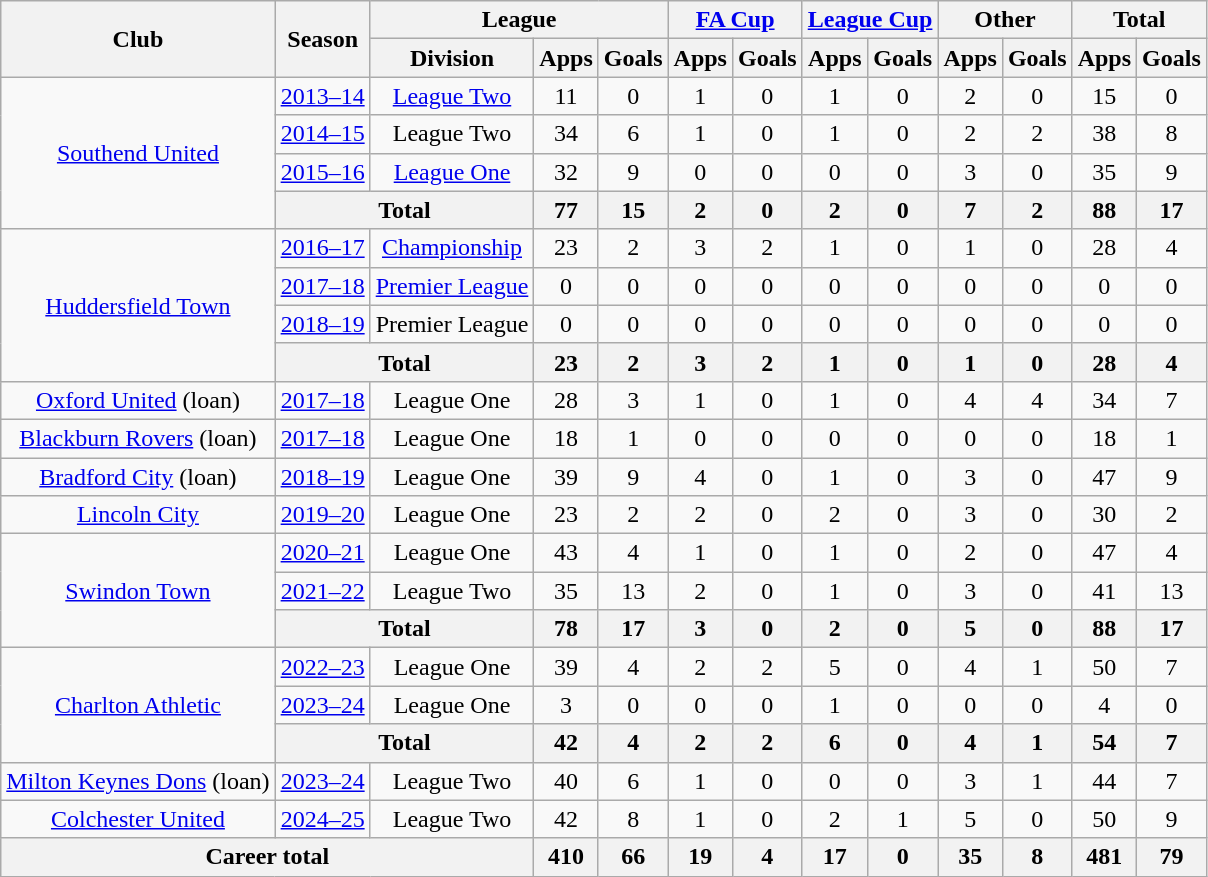<table class="wikitable" style="text-align:center">
<tr>
<th rowspan="2">Club</th>
<th rowspan="2">Season</th>
<th colspan="3">League</th>
<th colspan="2"><a href='#'>FA Cup</a></th>
<th colspan="2"><a href='#'>League Cup</a></th>
<th colspan="2">Other</th>
<th colspan="2">Total</th>
</tr>
<tr>
<th>Division</th>
<th>Apps</th>
<th>Goals</th>
<th>Apps</th>
<th>Goals</th>
<th>Apps</th>
<th>Goals</th>
<th>Apps</th>
<th>Goals</th>
<th>Apps</th>
<th>Goals</th>
</tr>
<tr>
<td rowspan="4"><a href='#'>Southend United</a></td>
<td><a href='#'>2013–14</a></td>
<td><a href='#'>League Two</a></td>
<td>11</td>
<td>0</td>
<td>1</td>
<td>0</td>
<td>1</td>
<td>0</td>
<td>2</td>
<td>0</td>
<td>15</td>
<td>0</td>
</tr>
<tr>
<td><a href='#'>2014–15</a></td>
<td>League Two</td>
<td>34</td>
<td>6</td>
<td>1</td>
<td>0</td>
<td>1</td>
<td>0</td>
<td>2</td>
<td>2</td>
<td>38</td>
<td>8</td>
</tr>
<tr>
<td><a href='#'>2015–16</a></td>
<td><a href='#'>League One</a></td>
<td>32</td>
<td>9</td>
<td>0</td>
<td>0</td>
<td>0</td>
<td>0</td>
<td>3</td>
<td>0</td>
<td>35</td>
<td>9</td>
</tr>
<tr>
<th colspan="2">Total</th>
<th>77</th>
<th>15</th>
<th>2</th>
<th>0</th>
<th>2</th>
<th>0</th>
<th>7</th>
<th>2</th>
<th>88</th>
<th>17</th>
</tr>
<tr>
<td rowspan="4"><a href='#'>Huddersfield Town</a></td>
<td><a href='#'>2016–17</a></td>
<td><a href='#'>Championship</a></td>
<td>23</td>
<td>2</td>
<td>3</td>
<td>2</td>
<td>1</td>
<td>0</td>
<td>1</td>
<td>0</td>
<td>28</td>
<td>4</td>
</tr>
<tr>
<td><a href='#'>2017–18</a></td>
<td><a href='#'>Premier League</a></td>
<td>0</td>
<td>0</td>
<td>0</td>
<td>0</td>
<td>0</td>
<td>0</td>
<td>0</td>
<td>0</td>
<td>0</td>
<td>0</td>
</tr>
<tr>
<td><a href='#'>2018–19</a></td>
<td>Premier League</td>
<td>0</td>
<td>0</td>
<td>0</td>
<td>0</td>
<td>0</td>
<td>0</td>
<td>0</td>
<td>0</td>
<td>0</td>
<td>0</td>
</tr>
<tr>
<th colspan="2">Total</th>
<th>23</th>
<th>2</th>
<th>3</th>
<th>2</th>
<th>1</th>
<th>0</th>
<th>1</th>
<th>0</th>
<th>28</th>
<th>4</th>
</tr>
<tr>
<td><a href='#'>Oxford United</a>  (loan)</td>
<td><a href='#'>2017–18</a></td>
<td>League One</td>
<td>28</td>
<td>3</td>
<td>1</td>
<td>0</td>
<td>1</td>
<td>0</td>
<td>4</td>
<td>4</td>
<td>34</td>
<td>7</td>
</tr>
<tr>
<td><a href='#'>Blackburn Rovers</a>  (loan)</td>
<td><a href='#'>2017–18</a></td>
<td>League One</td>
<td>18</td>
<td>1</td>
<td>0</td>
<td>0</td>
<td>0</td>
<td>0</td>
<td>0</td>
<td>0</td>
<td>18</td>
<td>1</td>
</tr>
<tr>
<td><a href='#'>Bradford City</a> (loan)</td>
<td><a href='#'>2018–19</a></td>
<td>League One</td>
<td>39</td>
<td>9</td>
<td>4</td>
<td>0</td>
<td>1</td>
<td>0</td>
<td>3</td>
<td>0</td>
<td>47</td>
<td>9</td>
</tr>
<tr>
<td><a href='#'>Lincoln City</a></td>
<td><a href='#'>2019–20</a></td>
<td>League One</td>
<td>23</td>
<td>2</td>
<td>2</td>
<td>0</td>
<td>2</td>
<td>0</td>
<td>3</td>
<td>0</td>
<td>30</td>
<td>2</td>
</tr>
<tr>
<td rowspan="3"><a href='#'>Swindon Town</a></td>
<td><a href='#'>2020–21</a></td>
<td>League One</td>
<td>43</td>
<td>4</td>
<td>1</td>
<td>0</td>
<td>1</td>
<td>0</td>
<td>2</td>
<td>0</td>
<td>47</td>
<td>4</td>
</tr>
<tr>
<td><a href='#'>2021–22</a></td>
<td>League Two</td>
<td>35</td>
<td>13</td>
<td>2</td>
<td>0</td>
<td>1</td>
<td>0</td>
<td>3</td>
<td>0</td>
<td>41</td>
<td>13</td>
</tr>
<tr>
<th colspan="2">Total</th>
<th>78</th>
<th>17</th>
<th>3</th>
<th>0</th>
<th>2</th>
<th>0</th>
<th>5</th>
<th>0</th>
<th>88</th>
<th>17</th>
</tr>
<tr>
<td rowspan=3><a href='#'>Charlton Athletic</a></td>
<td><a href='#'>2022–23</a></td>
<td>League One</td>
<td>39</td>
<td>4</td>
<td>2</td>
<td>2</td>
<td>5</td>
<td>0</td>
<td>4</td>
<td>1</td>
<td>50</td>
<td>7</td>
</tr>
<tr>
<td><a href='#'>2023–24</a></td>
<td>League One</td>
<td>3</td>
<td>0</td>
<td>0</td>
<td>0</td>
<td>1</td>
<td>0</td>
<td>0</td>
<td>0</td>
<td>4</td>
<td>0</td>
</tr>
<tr>
<th colspan="2">Total</th>
<th>42</th>
<th>4</th>
<th>2</th>
<th>2</th>
<th>6</th>
<th>0</th>
<th>4</th>
<th>1</th>
<th>54</th>
<th>7</th>
</tr>
<tr>
<td><a href='#'>Milton Keynes Dons</a> (loan)</td>
<td><a href='#'>2023–24</a></td>
<td>League Two</td>
<td>40</td>
<td>6</td>
<td>1</td>
<td>0</td>
<td>0</td>
<td>0</td>
<td>3</td>
<td>1</td>
<td>44</td>
<td>7</td>
</tr>
<tr>
<td><a href='#'>Colchester United</a></td>
<td><a href='#'>2024–25</a></td>
<td>League Two</td>
<td>42</td>
<td>8</td>
<td>1</td>
<td>0</td>
<td>2</td>
<td>1</td>
<td>5</td>
<td>0</td>
<td>50</td>
<td>9</td>
</tr>
<tr>
<th colspan="3">Career total</th>
<th>410</th>
<th>66</th>
<th>19</th>
<th>4</th>
<th>17</th>
<th>0</th>
<th>35</th>
<th>8</th>
<th>481</th>
<th>79</th>
</tr>
</table>
